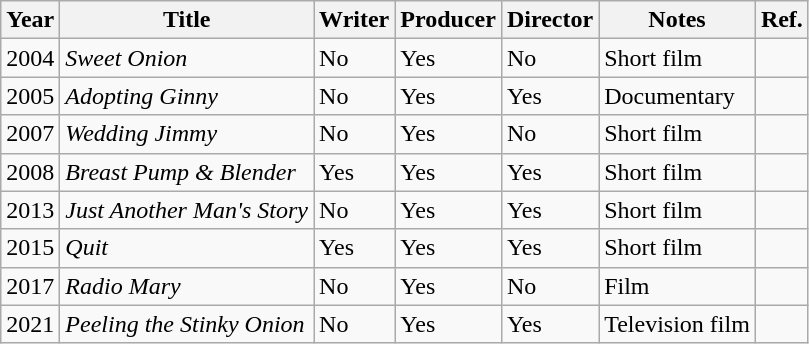<table class="wikitable sortable">
<tr>
<th>Year</th>
<th>Title</th>
<th>Writer</th>
<th>Producer</th>
<th>Director</th>
<th>Notes</th>
<th><abbr>Ref.</abbr></th>
</tr>
<tr>
<td>2004</td>
<td><em>Sweet Onion</em></td>
<td>No</td>
<td>Yes</td>
<td>No</td>
<td>Short film</td>
<td></td>
</tr>
<tr>
<td>2005</td>
<td><em>Adopting Ginny</em></td>
<td>No</td>
<td>Yes</td>
<td>Yes</td>
<td>Documentary</td>
<td></td>
</tr>
<tr>
<td>2007</td>
<td><em>Wedding Jimmy</em></td>
<td>No</td>
<td>Yes</td>
<td>No</td>
<td>Short film</td>
<td></td>
</tr>
<tr>
<td>2008</td>
<td><em>Breast Pump & Blender</em></td>
<td>Yes</td>
<td>Yes</td>
<td>Yes</td>
<td>Short film</td>
<td></td>
</tr>
<tr>
<td>2013</td>
<td><em>Just Another Man's Story</em></td>
<td>No</td>
<td>Yes</td>
<td>Yes</td>
<td>Short film</td>
<td></td>
</tr>
<tr>
<td>2015</td>
<td><em>Quit</em></td>
<td>Yes</td>
<td>Yes</td>
<td>Yes</td>
<td>Short film</td>
<td></td>
</tr>
<tr>
<td>2017</td>
<td><em>Radio Mary</em></td>
<td>No</td>
<td>Yes</td>
<td>No</td>
<td>Film</td>
<td></td>
</tr>
<tr>
<td>2021</td>
<td><em>Peeling the Stinky Onion</em></td>
<td>No</td>
<td>Yes</td>
<td>Yes</td>
<td>Television film</td>
<td></td>
</tr>
</table>
